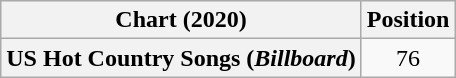<table class="wikitable plainrowheaders" style="text-align:center">
<tr>
<th scope="col">Chart (2020)</th>
<th scope="col">Position</th>
</tr>
<tr>
<th scope="row">US Hot Country Songs (<em>Billboard</em>)</th>
<td>76</td>
</tr>
</table>
